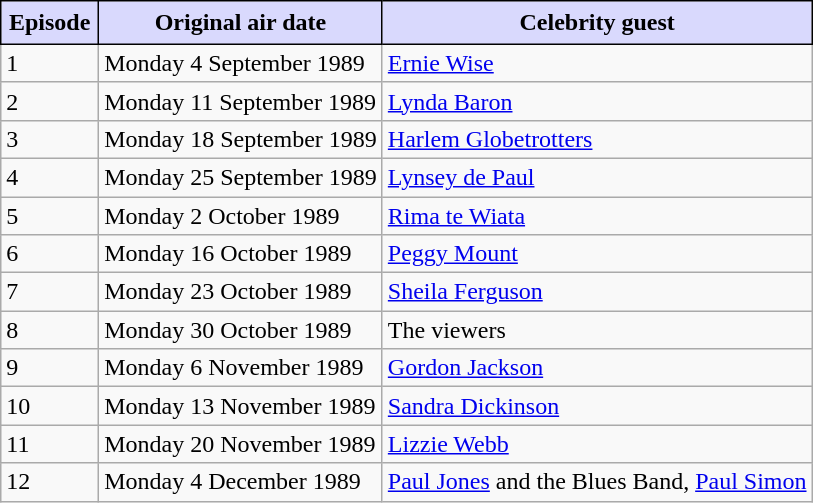<table class="wikitable">
<tr>
<th style="border: 1px solid black; padding: 5px; background: #d9d9fdff;">Episode</th>
<th style="border: 1px solid black; padding: 5px; background: #d9d9fdff;">Original air date</th>
<th style="border: 1px solid black; padding: 5px; background: #d9d9fdff;">Celebrity guest</th>
</tr>
<tr>
<td>1</td>
<td>Monday 4 September 1989</td>
<td><a href='#'>Ernie Wise</a></td>
</tr>
<tr>
<td>2</td>
<td>Monday 11 September 1989</td>
<td><a href='#'>Lynda Baron</a></td>
</tr>
<tr>
<td>3</td>
<td>Monday 18 September 1989</td>
<td><a href='#'>Harlem Globetrotters</a></td>
</tr>
<tr>
<td>4</td>
<td>Monday 25 September 1989</td>
<td><a href='#'>Lynsey de Paul</a></td>
</tr>
<tr>
<td>5</td>
<td>Monday 2 October 1989</td>
<td><a href='#'>Rima te Wiata</a></td>
</tr>
<tr>
<td>6</td>
<td>Monday 16 October 1989</td>
<td><a href='#'>Peggy Mount</a></td>
</tr>
<tr>
<td>7</td>
<td>Monday 23 October 1989</td>
<td><a href='#'>Sheila Ferguson</a></td>
</tr>
<tr>
<td>8</td>
<td>Monday 30 October 1989</td>
<td>The viewers</td>
</tr>
<tr>
<td>9</td>
<td>Monday 6 November 1989</td>
<td><a href='#'>Gordon Jackson</a></td>
</tr>
<tr>
<td>10</td>
<td>Monday 13 November 1989</td>
<td><a href='#'>Sandra Dickinson</a></td>
</tr>
<tr>
<td>11</td>
<td>Monday 20 November 1989</td>
<td><a href='#'>Lizzie Webb</a></td>
</tr>
<tr>
<td>12</td>
<td>Monday 4 December 1989</td>
<td><a href='#'>Paul Jones</a> and the Blues Band, <a href='#'>Paul Simon</a></td>
</tr>
</table>
